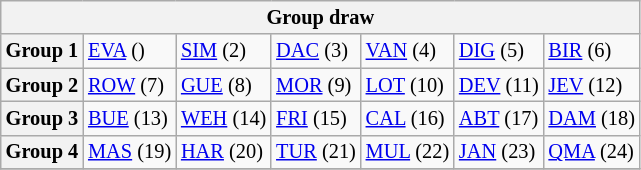<table class="wikitable" style="text-align:center; font-size:85%">
<tr>
<th colspan="7">Group draw</th>
</tr>
<tr>
<th>Group 1</th>
<td align="left"> <a href='#'>EVA</a> ()</td>
<td align="left"> <a href='#'>SIM</a> (2)</td>
<td align="left"> <a href='#'>DAC</a> (3)</td>
<td align="left"> <a href='#'>VAN</a> (4)</td>
<td align="left"> <a href='#'>DIG</a> (5)</td>
<td align="left"> <a href='#'>BIR</a> (6)</td>
</tr>
<tr>
<th>Group 2</th>
<td align="left"> <a href='#'>ROW</a> (7)</td>
<td align="left"> <a href='#'>GUE</a> (8)</td>
<td align="left"> <a href='#'>MOR</a> (9)</td>
<td align="left"> <a href='#'>LOT</a> (10)</td>
<td align="left"> <a href='#'>DEV</a> (11)</td>
<td align="left"> <a href='#'>JEV</a> (12)</td>
</tr>
<tr>
<th>Group 3</th>
<td align="left"> <a href='#'>BUE</a> (13)</td>
<td align="left"> <a href='#'>WEH</a> (14)</td>
<td align="left"> <a href='#'>FRI</a> (15)</td>
<td align="left"> <a href='#'>CAL</a> (16)</td>
<td align="left"> <a href='#'>ABT</a> (17)</td>
<td align="left"> <a href='#'>DAM</a> (18)</td>
</tr>
<tr>
<th>Group 4</th>
<td align="left"> <a href='#'>MAS</a> (19)</td>
<td align="left"> <a href='#'>HAR</a> (20)</td>
<td align="left"> <a href='#'>TUR</a> (21)</td>
<td align="left"> <a href='#'>MUL</a> (22)</td>
<td align="left"> <a href='#'>JAN</a> (23)</td>
<td align="left"> <a href='#'>QMA</a> (24)</td>
</tr>
<tr>
</tr>
</table>
